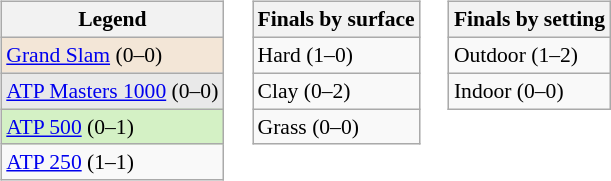<table>
<tr style="vertical-align:top">
<td><br><table class="wikitable" style=font-size:90%>
<tr>
<th>Legend</th>
</tr>
<tr style="background:#f3e6d7;">
<td><a href='#'>Grand Slam</a> (0–0)</td>
</tr>
<tr style="background:#e9e9e9;">
<td><a href='#'>ATP Masters 1000</a> (0–0)</td>
</tr>
<tr style="background:#d4f1c5;">
<td><a href='#'>ATP 500</a> (0–1)</td>
</tr>
<tr>
<td><a href='#'>ATP 250</a> (1–1)</td>
</tr>
</table>
</td>
<td><br><table class="wikitable" style=font-size:90%>
<tr>
<th>Finals by surface</th>
</tr>
<tr>
<td>Hard (1–0)</td>
</tr>
<tr>
<td>Clay (0–2)</td>
</tr>
<tr>
<td>Grass (0–0)</td>
</tr>
</table>
</td>
<td><br><table class="wikitable" style=font-size:90%>
<tr>
<th>Finals by setting</th>
</tr>
<tr>
<td>Outdoor (1–2)</td>
</tr>
<tr>
<td>Indoor (0–0)</td>
</tr>
</table>
</td>
</tr>
</table>
